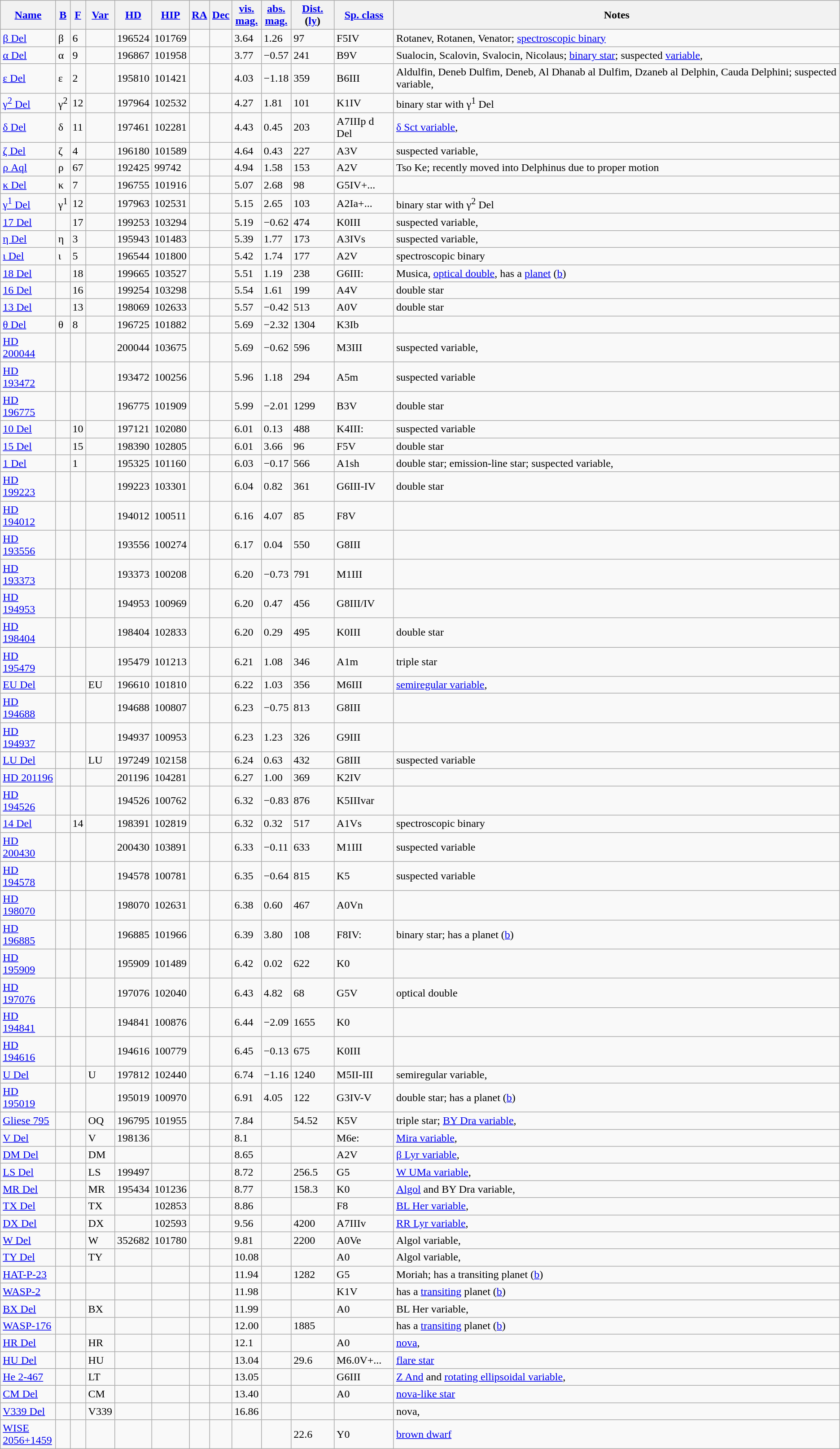<table class="wikitable sortable sticky-header">
<tr>
<th width="75"><a href='#'>Name</a></th>
<th><a href='#'>B</a></th>
<th><a href='#'>F</a></th>
<th><a href='#'>Var</a></th>
<th><a href='#'>HD</a></th>
<th><a href='#'>HIP</a></th>
<th><a href='#'>RA</a></th>
<th><a href='#'>Dec</a></th>
<th><a href='#'>vis.<br>mag.</a></th>
<th><a href='#'>abs.<br>mag.</a></th>
<th><a href='#'>Dist.</a> (<a href='#'>ly</a>)</th>
<th><a href='#'>Sp. class</a></th>
<th>Notes</th>
</tr>
<tr>
<td><a href='#'>β Del</a></td>
<td>β</td>
<td>6</td>
<td></td>
<td>196524</td>
<td>101769</td>
<td></td>
<td></td>
<td>3.64</td>
<td>1.26</td>
<td>97</td>
<td>F5IV</td>
<td style="text-align:left;">Rotanev, Rotanen, Venator; <a href='#'>spectroscopic binary</a></td>
</tr>
<tr>
<td><a href='#'>α Del</a></td>
<td>α</td>
<td>9</td>
<td></td>
<td>196867</td>
<td>101958</td>
<td></td>
<td></td>
<td>3.77</td>
<td>−0.57</td>
<td>241</td>
<td>B9V</td>
<td style="text-align:left;">Sualocin, Scalovin, Svalocin, Nicolaus; <a href='#'>binary star</a>; suspected <a href='#'>variable</a>, </td>
</tr>
<tr>
<td><a href='#'>ε Del</a></td>
<td>ε</td>
<td>2</td>
<td></td>
<td>195810</td>
<td>101421</td>
<td></td>
<td></td>
<td>4.03</td>
<td>−1.18</td>
<td>359</td>
<td>B6III</td>
<td style="text-align:left;">Aldulfin, Deneb Dulfim, Deneb, Al Dhanab al Dulfim, Dzaneb al Delphin, Cauda Delphini; suspected variable, </td>
</tr>
<tr>
<td><a href='#'>γ<sup>2</sup> Del</a></td>
<td>γ<sup>2</sup></td>
<td>12</td>
<td></td>
<td>197964</td>
<td>102532</td>
<td></td>
<td></td>
<td>4.27</td>
<td>1.81</td>
<td>101</td>
<td>K1IV</td>
<td style="text-align:left;">binary star with γ<sup>1</sup> Del</td>
</tr>
<tr>
<td><a href='#'>δ Del</a></td>
<td>δ</td>
<td>11</td>
<td></td>
<td>197461</td>
<td>102281</td>
<td></td>
<td></td>
<td>4.43</td>
<td>0.45</td>
<td>203</td>
<td>A7IIIp d Del</td>
<td style="text-align:left;"><a href='#'>δ Sct variable</a>, </td>
</tr>
<tr>
<td><a href='#'>ζ Del</a></td>
<td>ζ</td>
<td>4</td>
<td></td>
<td>196180</td>
<td>101589</td>
<td></td>
<td></td>
<td>4.64</td>
<td>0.43</td>
<td>227</td>
<td>A3V</td>
<td>suspected variable, </td>
</tr>
<tr>
<td><a href='#'>ρ Aql</a></td>
<td>ρ</td>
<td>67</td>
<td></td>
<td>192425</td>
<td>99742</td>
<td></td>
<td></td>
<td>4.94</td>
<td>1.58</td>
<td>153</td>
<td>A2V</td>
<td style="text-align:left;">Tso Ke; recently moved into Delphinus due to proper motion</td>
</tr>
<tr>
<td><a href='#'>κ Del</a></td>
<td>κ</td>
<td>7</td>
<td></td>
<td>196755</td>
<td>101916</td>
<td></td>
<td></td>
<td>5.07</td>
<td>2.68</td>
<td>98</td>
<td>G5IV+...</td>
<td></td>
</tr>
<tr>
<td><a href='#'>γ<sup>1</sup> Del</a></td>
<td>γ<sup>1</sup></td>
<td>12</td>
<td></td>
<td>197963</td>
<td>102531</td>
<td></td>
<td></td>
<td>5.15</td>
<td>2.65</td>
<td>103</td>
<td>A2Ia+...</td>
<td style="text-align:left;">binary star with γ<sup>2</sup> Del</td>
</tr>
<tr>
<td><a href='#'>17 Del</a></td>
<td></td>
<td>17</td>
<td></td>
<td>199253</td>
<td>103294</td>
<td></td>
<td></td>
<td>5.19</td>
<td>−0.62</td>
<td>474</td>
<td>K0III</td>
<td style="text-align:left;">suspected variable, </td>
</tr>
<tr>
<td><a href='#'>η Del</a></td>
<td>η</td>
<td>3</td>
<td></td>
<td>195943</td>
<td>101483</td>
<td></td>
<td></td>
<td>5.39</td>
<td>1.77</td>
<td>173</td>
<td>A3IVs</td>
<td style="text-align:left;">suspected variable, </td>
</tr>
<tr>
<td><a href='#'>ι Del</a></td>
<td>ι</td>
<td>5</td>
<td></td>
<td>196544</td>
<td>101800</td>
<td></td>
<td></td>
<td>5.42</td>
<td>1.74</td>
<td>177</td>
<td>A2V</td>
<td style="text-align:left;">spectroscopic binary</td>
</tr>
<tr>
<td><a href='#'>18 Del</a></td>
<td></td>
<td>18</td>
<td></td>
<td>199665</td>
<td>103527</td>
<td></td>
<td></td>
<td>5.51</td>
<td>1.19</td>
<td>238</td>
<td>G6III:</td>
<td style="text-align:left;">Musica, <a href='#'>optical double</a>, has a <a href='#'>planet</a> (<a href='#'>b</a>)</td>
</tr>
<tr>
<td><a href='#'>16 Del</a></td>
<td></td>
<td>16</td>
<td></td>
<td>199254</td>
<td>103298</td>
<td></td>
<td></td>
<td>5.54</td>
<td>1.61</td>
<td>199</td>
<td>A4V</td>
<td style="text-align:left;">double star</td>
</tr>
<tr>
<td><a href='#'>13 Del</a></td>
<td></td>
<td>13</td>
<td></td>
<td>198069</td>
<td>102633</td>
<td></td>
<td></td>
<td>5.57</td>
<td>−0.42</td>
<td>513</td>
<td>A0V</td>
<td style="text-align:left;">double star</td>
</tr>
<tr>
<td><a href='#'>θ Del</a></td>
<td>θ</td>
<td>8</td>
<td></td>
<td>196725</td>
<td>101882</td>
<td></td>
<td></td>
<td>5.69</td>
<td>−2.32</td>
<td>1304</td>
<td>K3Ib</td>
<td></td>
</tr>
<tr>
<td><a href='#'>HD 200044</a></td>
<td></td>
<td></td>
<td></td>
<td>200044</td>
<td>103675</td>
<td></td>
<td></td>
<td>5.69</td>
<td>−0.62</td>
<td>596</td>
<td>M3III</td>
<td style="text-align:left;">suspected variable, </td>
</tr>
<tr>
<td><a href='#'>HD 193472</a></td>
<td></td>
<td></td>
<td></td>
<td>193472</td>
<td>100256</td>
<td></td>
<td></td>
<td>5.96</td>
<td>1.18</td>
<td>294</td>
<td>A5m</td>
<td>suspected variable</td>
</tr>
<tr>
<td><a href='#'>HD 196775</a></td>
<td></td>
<td></td>
<td></td>
<td>196775</td>
<td>101909</td>
<td></td>
<td></td>
<td>5.99</td>
<td>−2.01</td>
<td>1299</td>
<td>B3V</td>
<td style="text-align:left;">double star</td>
</tr>
<tr>
<td><a href='#'>10 Del</a></td>
<td></td>
<td>10</td>
<td></td>
<td>197121</td>
<td>102080</td>
<td></td>
<td></td>
<td>6.01</td>
<td>0.13</td>
<td>488</td>
<td>K4III:</td>
<td style="text-align:left;">suspected variable</td>
</tr>
<tr>
<td><a href='#'>15 Del</a></td>
<td></td>
<td>15</td>
<td></td>
<td>198390</td>
<td>102805</td>
<td></td>
<td></td>
<td>6.01</td>
<td>3.66</td>
<td>96</td>
<td>F5V</td>
<td style="text-align:left;">double star</td>
</tr>
<tr>
<td><a href='#'>1 Del</a></td>
<td></td>
<td>1</td>
<td></td>
<td>195325</td>
<td>101160</td>
<td></td>
<td></td>
<td>6.03</td>
<td>−0.17</td>
<td>566</td>
<td>A1sh</td>
<td style="text-align:left;">double star; emission-line star; suspected variable, </td>
</tr>
<tr>
<td><a href='#'>HD 199223</a></td>
<td></td>
<td></td>
<td></td>
<td>199223</td>
<td>103301</td>
<td></td>
<td></td>
<td>6.04</td>
<td>0.82</td>
<td>361</td>
<td>G6III-IV</td>
<td style="text-align:left;">double star</td>
</tr>
<tr>
<td><a href='#'>HD 194012</a></td>
<td></td>
<td></td>
<td></td>
<td>194012</td>
<td>100511</td>
<td></td>
<td></td>
<td>6.16</td>
<td>4.07</td>
<td>85</td>
<td>F8V</td>
<td></td>
</tr>
<tr>
<td><a href='#'>HD 193556</a></td>
<td></td>
<td></td>
<td></td>
<td>193556</td>
<td>100274</td>
<td></td>
<td></td>
<td>6.17</td>
<td>0.04</td>
<td>550</td>
<td>G8III</td>
<td></td>
</tr>
<tr>
<td><a href='#'>HD 193373</a></td>
<td></td>
<td></td>
<td></td>
<td>193373</td>
<td>100208</td>
<td></td>
<td></td>
<td>6.20</td>
<td>−0.73</td>
<td>791</td>
<td>M1III</td>
<td></td>
</tr>
<tr>
<td><a href='#'>HD 194953</a></td>
<td></td>
<td></td>
<td></td>
<td>194953</td>
<td>100969</td>
<td></td>
<td></td>
<td>6.20</td>
<td>0.47</td>
<td>456</td>
<td>G8III/IV</td>
<td></td>
</tr>
<tr>
<td><a href='#'>HD 198404</a></td>
<td></td>
<td></td>
<td></td>
<td>198404</td>
<td>102833</td>
<td></td>
<td></td>
<td>6.20</td>
<td>0.29</td>
<td>495</td>
<td>K0III</td>
<td style="text-align:left;">double star</td>
</tr>
<tr>
<td><a href='#'>HD 195479</a></td>
<td></td>
<td></td>
<td></td>
<td>195479</td>
<td>101213</td>
<td></td>
<td></td>
<td>6.21</td>
<td>1.08</td>
<td>346</td>
<td>A1m</td>
<td style="text-align:left;">triple star</td>
</tr>
<tr>
<td><a href='#'>EU Del</a></td>
<td></td>
<td></td>
<td>EU</td>
<td>196610</td>
<td>101810</td>
<td></td>
<td></td>
<td>6.22</td>
<td>1.03</td>
<td>356</td>
<td>M6III</td>
<td style="text-align:left;"><a href='#'>semiregular variable</a>, </td>
</tr>
<tr>
<td><a href='#'>HD 194688</a></td>
<td></td>
<td></td>
<td></td>
<td>194688</td>
<td>100807</td>
<td></td>
<td></td>
<td>6.23</td>
<td>−0.75</td>
<td>813</td>
<td>G8III</td>
<td></td>
</tr>
<tr>
<td><a href='#'>HD 194937</a></td>
<td></td>
<td></td>
<td></td>
<td>194937</td>
<td>100953</td>
<td></td>
<td></td>
<td>6.23</td>
<td>1.23</td>
<td>326</td>
<td>G9III</td>
<td></td>
</tr>
<tr>
<td><a href='#'>LU Del</a></td>
<td></td>
<td></td>
<td>LU</td>
<td>197249</td>
<td>102158</td>
<td></td>
<td></td>
<td>6.24</td>
<td>0.63</td>
<td>432</td>
<td>G8III</td>
<td style="text-align:left;">suspected variable</td>
</tr>
<tr>
<td><a href='#'>HD 201196</a></td>
<td></td>
<td></td>
<td></td>
<td>201196</td>
<td>104281</td>
<td></td>
<td></td>
<td>6.27</td>
<td>1.00</td>
<td>369</td>
<td>K2IV</td>
<td></td>
</tr>
<tr>
<td><a href='#'>HD 194526</a></td>
<td></td>
<td></td>
<td></td>
<td>194526</td>
<td>100762</td>
<td></td>
<td></td>
<td>6.32</td>
<td>−0.83</td>
<td>876</td>
<td>K5IIIvar</td>
<td style="text-align:left;"></td>
</tr>
<tr>
<td><a href='#'>14 Del</a></td>
<td></td>
<td>14</td>
<td></td>
<td>198391</td>
<td>102819</td>
<td></td>
<td></td>
<td>6.32</td>
<td>0.32</td>
<td>517</td>
<td>A1Vs</td>
<td style="text-align:left;">spectroscopic binary</td>
</tr>
<tr>
<td><a href='#'>HD 200430</a></td>
<td></td>
<td></td>
<td></td>
<td>200430</td>
<td>103891</td>
<td></td>
<td></td>
<td>6.33</td>
<td>−0.11</td>
<td>633</td>
<td>M1III</td>
<td style="text-align:left;">suspected variable</td>
</tr>
<tr>
<td><a href='#'>HD 194578</a></td>
<td></td>
<td></td>
<td></td>
<td>194578</td>
<td>100781</td>
<td></td>
<td></td>
<td>6.35</td>
<td>−0.64</td>
<td>815</td>
<td>K5</td>
<td>suspected variable</td>
</tr>
<tr>
<td><a href='#'>HD 198070</a></td>
<td></td>
<td></td>
<td></td>
<td>198070</td>
<td>102631</td>
<td></td>
<td></td>
<td>6.38</td>
<td>0.60</td>
<td>467</td>
<td>A0Vn</td>
<td></td>
</tr>
<tr>
<td><a href='#'>HD 196885</a></td>
<td></td>
<td></td>
<td></td>
<td>196885</td>
<td>101966</td>
<td></td>
<td></td>
<td>6.39</td>
<td>3.80</td>
<td>108</td>
<td>F8IV:</td>
<td style="text-align:left;">binary star; has a planet (<a href='#'>b</a>)</td>
</tr>
<tr>
<td><a href='#'>HD 195909</a></td>
<td></td>
<td></td>
<td></td>
<td>195909</td>
<td>101489</td>
<td></td>
<td></td>
<td>6.42</td>
<td>0.02</td>
<td>622</td>
<td>K0</td>
<td></td>
</tr>
<tr>
<td><a href='#'>HD 197076</a></td>
<td></td>
<td></td>
<td></td>
<td>197076</td>
<td>102040</td>
<td></td>
<td></td>
<td>6.43</td>
<td>4.82</td>
<td>68</td>
<td>G5V</td>
<td style="text-align:left;">optical double</td>
</tr>
<tr>
<td><a href='#'>HD 194841</a></td>
<td></td>
<td></td>
<td></td>
<td>194841</td>
<td>100876</td>
<td></td>
<td></td>
<td>6.44</td>
<td>−2.09</td>
<td>1655</td>
<td>K0</td>
<td></td>
</tr>
<tr>
<td><a href='#'>HD 194616</a></td>
<td></td>
<td></td>
<td></td>
<td>194616</td>
<td>100779</td>
<td></td>
<td></td>
<td>6.45</td>
<td>−0.13</td>
<td>675</td>
<td>K0III</td>
<td></td>
</tr>
<tr>
<td><a href='#'>U Del</a></td>
<td></td>
<td></td>
<td>U</td>
<td>197812</td>
<td>102440</td>
<td></td>
<td></td>
<td>6.74</td>
<td>−1.16</td>
<td>1240</td>
<td>M5II-III</td>
<td style="text-align:left;">semiregular variable, </td>
</tr>
<tr>
<td><a href='#'>HD 195019</a></td>
<td></td>
<td></td>
<td></td>
<td>195019</td>
<td>100970</td>
<td></td>
<td></td>
<td>6.91</td>
<td>4.05</td>
<td>122</td>
<td>G3IV-V</td>
<td style="text-align:left;">double star; has a planet (<a href='#'>b</a>)</td>
</tr>
<tr>
<td><a href='#'>Gliese 795</a></td>
<td></td>
<td></td>
<td>OQ</td>
<td>196795</td>
<td>101955</td>
<td></td>
<td></td>
<td>7.84</td>
<td></td>
<td>54.52</td>
<td>K5V</td>
<td style="text-align:left;">triple star; <a href='#'>BY Dra variable</a>, </td>
</tr>
<tr>
<td><a href='#'>V Del</a></td>
<td></td>
<td></td>
<td>V</td>
<td>198136</td>
<td></td>
<td></td>
<td></td>
<td>8.1</td>
<td></td>
<td></td>
<td>M6e:</td>
<td style="text-align:left;"><a href='#'>Mira variable</a>, </td>
</tr>
<tr>
<td><a href='#'>DM Del</a></td>
<td></td>
<td></td>
<td>DM</td>
<td></td>
<td></td>
<td></td>
<td></td>
<td>8.65</td>
<td></td>
<td></td>
<td>A2V</td>
<td style="text-align:left;"><a href='#'>β Lyr variable</a>, </td>
</tr>
<tr>
<td><a href='#'>LS Del</a></td>
<td></td>
<td></td>
<td>LS</td>
<td>199497</td>
<td></td>
<td></td>
<td></td>
<td>8.72</td>
<td></td>
<td>256.5</td>
<td>G5</td>
<td style="text-align:left;"><a href='#'>W UMa variable</a>, </td>
</tr>
<tr>
<td><a href='#'>MR Del</a></td>
<td></td>
<td></td>
<td>MR</td>
<td>195434</td>
<td>101236</td>
<td></td>
<td></td>
<td>8.77</td>
<td></td>
<td>158.3</td>
<td>K0</td>
<td style="text-align:left;"><a href='#'>Algol</a> and BY Dra variable, </td>
</tr>
<tr>
<td><a href='#'>TX Del</a></td>
<td></td>
<td></td>
<td>TX</td>
<td></td>
<td>102853</td>
<td></td>
<td></td>
<td>8.86</td>
<td></td>
<td></td>
<td>F8</td>
<td style="text-align:left;"><a href='#'>BL Her variable</a>, </td>
</tr>
<tr>
<td><a href='#'>DX Del</a></td>
<td></td>
<td></td>
<td>DX</td>
<td></td>
<td>102593</td>
<td></td>
<td></td>
<td>9.56</td>
<td></td>
<td>4200</td>
<td>A7IIIv</td>
<td style="text-align:left;"><a href='#'>RR Lyr variable</a>, </td>
</tr>
<tr>
<td><a href='#'>W Del</a></td>
<td></td>
<td></td>
<td>W</td>
<td>352682</td>
<td>101780</td>
<td></td>
<td></td>
<td>9.81</td>
<td></td>
<td>2200</td>
<td>A0Ve</td>
<td style="text-align:left;">Algol variable, </td>
</tr>
<tr>
<td><a href='#'>TY Del</a></td>
<td></td>
<td></td>
<td>TY</td>
<td></td>
<td></td>
<td></td>
<td></td>
<td>10.08</td>
<td></td>
<td></td>
<td>A0</td>
<td style="text-align:left;">Algol variable, </td>
</tr>
<tr>
<td><a href='#'>HAT-P-23</a></td>
<td></td>
<td></td>
<td></td>
<td></td>
<td></td>
<td></td>
<td></td>
<td>11.94</td>
<td></td>
<td>1282</td>
<td>G5</td>
<td style="text-align:left;">Moriah; has a transiting planet (<a href='#'>b</a>)</td>
</tr>
<tr>
<td><a href='#'>WASP-2</a></td>
<td></td>
<td></td>
<td></td>
<td></td>
<td></td>
<td></td>
<td></td>
<td>11.98</td>
<td></td>
<td></td>
<td>K1V</td>
<td style="text-align:left;">has a <a href='#'>transiting</a> planet (<a href='#'>b</a>)</td>
</tr>
<tr>
<td><a href='#'>BX Del</a></td>
<td></td>
<td></td>
<td>BX</td>
<td></td>
<td></td>
<td></td>
<td></td>
<td>11.99</td>
<td></td>
<td></td>
<td>A0</td>
<td style="text-align:left;">BL Her variable, </td>
</tr>
<tr>
<td><a href='#'>WASP-176</a></td>
<td></td>
<td></td>
<td></td>
<td></td>
<td></td>
<td></td>
<td></td>
<td>12.00</td>
<td></td>
<td>1885</td>
<td></td>
<td style="text-align:left;">has a <a href='#'>transiting</a> planet (<a href='#'>b</a>)</td>
</tr>
<tr>
<td><a href='#'>HR Del</a></td>
<td></td>
<td></td>
<td>HR</td>
<td></td>
<td></td>
<td></td>
<td></td>
<td>12.1</td>
<td></td>
<td></td>
<td>A0</td>
<td style="text-align:left;"><a href='#'>nova</a>, </td>
</tr>
<tr>
<td><a href='#'>HU Del</a></td>
<td></td>
<td></td>
<td>HU</td>
<td></td>
<td></td>
<td></td>
<td></td>
<td>13.04</td>
<td></td>
<td>29.6</td>
<td>M6.0V+...</td>
<td style="text-align:left;"><a href='#'>flare star</a></td>
</tr>
<tr>
<td><a href='#'>He 2-467</a></td>
<td></td>
<td></td>
<td>LT</td>
<td></td>
<td></td>
<td></td>
<td></td>
<td>13.05</td>
<td></td>
<td></td>
<td>G6III</td>
<td style="text-align:left;"><a href='#'>Z And</a> and <a href='#'>rotating ellipsoidal variable</a>, </td>
</tr>
<tr>
<td><a href='#'>CM Del</a></td>
<td></td>
<td></td>
<td>CM</td>
<td></td>
<td></td>
<td></td>
<td></td>
<td>13.40</td>
<td></td>
<td></td>
<td>A0</td>
<td style="text-align:left;"><a href='#'>nova-like star</a></td>
</tr>
<tr>
<td><a href='#'>V339 Del</a></td>
<td></td>
<td></td>
<td>V339</td>
<td></td>
<td></td>
<td></td>
<td></td>
<td>16.86</td>
<td></td>
<td></td>
<td></td>
<td style="text-align:left;">nova, </td>
</tr>
<tr>
<td><a href='#'>WISE 2056+1459</a></td>
<td></td>
<td></td>
<td></td>
<td></td>
<td></td>
<td></td>
<td></td>
<td></td>
<td></td>
<td>22.6</td>
<td>Y0</td>
<td style="text-align:left;"><a href='#'>brown dwarf</a><br></td>
</tr>
</table>
